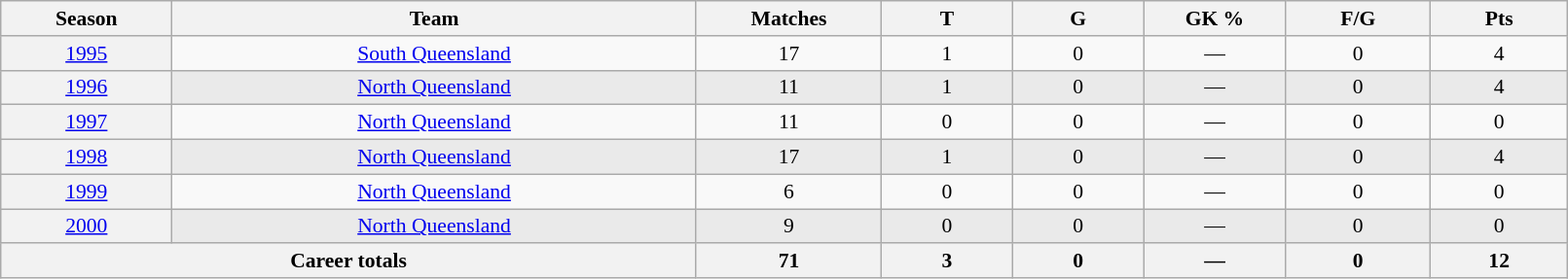<table class="wikitable sortable"  style="font-size:90%; text-align:center; width:85%;">
<tr>
<th width=2%>Season</th>
<th width=8%>Team</th>
<th width=2%>Matches</th>
<th width=2%>T</th>
<th width=2%>G</th>
<th width=2%>GK %</th>
<th width=2%>F/G</th>
<th width=2%>Pts</th>
</tr>
<tr>
<th scope="row" style="text-align:center; font-weight:normal"><a href='#'>1995</a></th>
<td style="text-align:center;"> <a href='#'>South Queensland</a></td>
<td>17</td>
<td>1</td>
<td>0</td>
<td>—</td>
<td>0</td>
<td>4</td>
</tr>
<tr style="background:#eaeaea;">
<th scope="row" style="text-align:center; font-weight:normal"><a href='#'>1996</a></th>
<td style="text-align:center;"> <a href='#'>North Queensland</a></td>
<td>11</td>
<td>1</td>
<td>0</td>
<td>—</td>
<td>0</td>
<td>4</td>
</tr>
<tr>
<th scope="row" style="text-align:center; font-weight:normal"><a href='#'>1997</a></th>
<td style="text-align:center;"> <a href='#'>North Queensland</a></td>
<td>11</td>
<td>0</td>
<td>0</td>
<td>—</td>
<td>0</td>
<td>0</td>
</tr>
<tr style="background:#eaeaea;">
<th scope="row" style="text-align:center; font-weight:normal"><a href='#'>1998</a></th>
<td style="text-align:center;"> <a href='#'>North Queensland</a></td>
<td>17</td>
<td>1</td>
<td>0</td>
<td>—</td>
<td>0</td>
<td>4</td>
</tr>
<tr>
<th scope="row" style="text-align:center; font-weight:normal"><a href='#'>1999</a></th>
<td style="text-align:center;"> <a href='#'>North Queensland</a></td>
<td>6</td>
<td>0</td>
<td>0</td>
<td>—</td>
<td>0</td>
<td>0</td>
</tr>
<tr style="background:#eaeaea;">
<th scope="row" style="text-align:center; font-weight:normal"><a href='#'>2000</a></th>
<td style="text-align:center;"> <a href='#'>North Queensland</a></td>
<td>9</td>
<td>0</td>
<td>0</td>
<td>—</td>
<td>0</td>
<td>0</td>
</tr>
<tr class="sortbottom">
<th colspan=2>Career totals</th>
<th>71</th>
<th>3</th>
<th>0</th>
<th>—</th>
<th>0</th>
<th>12</th>
</tr>
</table>
